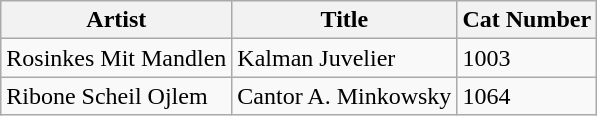<table class="wikitable">
<tr>
<th>Artist</th>
<th>Title</th>
<th>Cat Number</th>
</tr>
<tr>
<td>Rosinkes Mit Mandlen</td>
<td>Kalman Juvelier</td>
<td>1003</td>
</tr>
<tr>
<td>Ribone Scheil Ojlem</td>
<td>Cantor A. Minkowsky</td>
<td>1064</td>
</tr>
</table>
